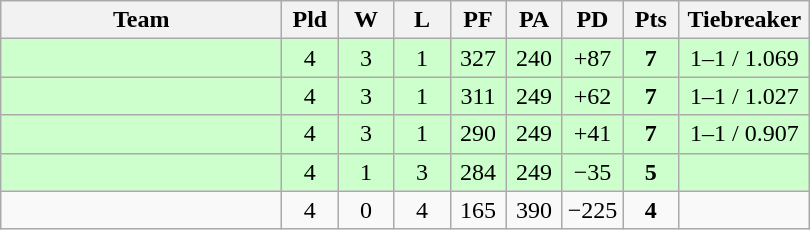<table class=wikitable style="text-align:center">
<tr>
<th width=180>Team</th>
<th width=30>Pld</th>
<th width=30>W</th>
<th width=30>L</th>
<th width=30>PF</th>
<th width=30>PA</th>
<th width=30>PD</th>
<th width=30>Pts</th>
<th width=80>Tiebreaker</th>
</tr>
<tr bgcolor="#ccffcc">
<td align="left"></td>
<td>4</td>
<td>3</td>
<td>1</td>
<td>327</td>
<td>240</td>
<td>+87</td>
<td><strong>7</strong></td>
<td>1–1 / 1.069</td>
</tr>
<tr bgcolor="#ccffcc">
<td align="left"></td>
<td>4</td>
<td>3</td>
<td>1</td>
<td>311</td>
<td>249</td>
<td>+62</td>
<td><strong>7</strong></td>
<td>1–1 / 1.027</td>
</tr>
<tr bgcolor="#ccffcc">
<td align="left"></td>
<td>4</td>
<td>3</td>
<td>1</td>
<td>290</td>
<td>249</td>
<td>+41</td>
<td><strong>7</strong></td>
<td>1–1 / 0.907</td>
</tr>
<tr bgcolor="#ccffcc">
<td align="left"></td>
<td>4</td>
<td>1</td>
<td>3</td>
<td>284</td>
<td>249</td>
<td>−35</td>
<td><strong>5</strong></td>
<td></td>
</tr>
<tr>
<td align="left"></td>
<td>4</td>
<td>0</td>
<td>4</td>
<td>165</td>
<td>390</td>
<td>−225</td>
<td><strong>4</strong></td>
<td></td>
</tr>
</table>
